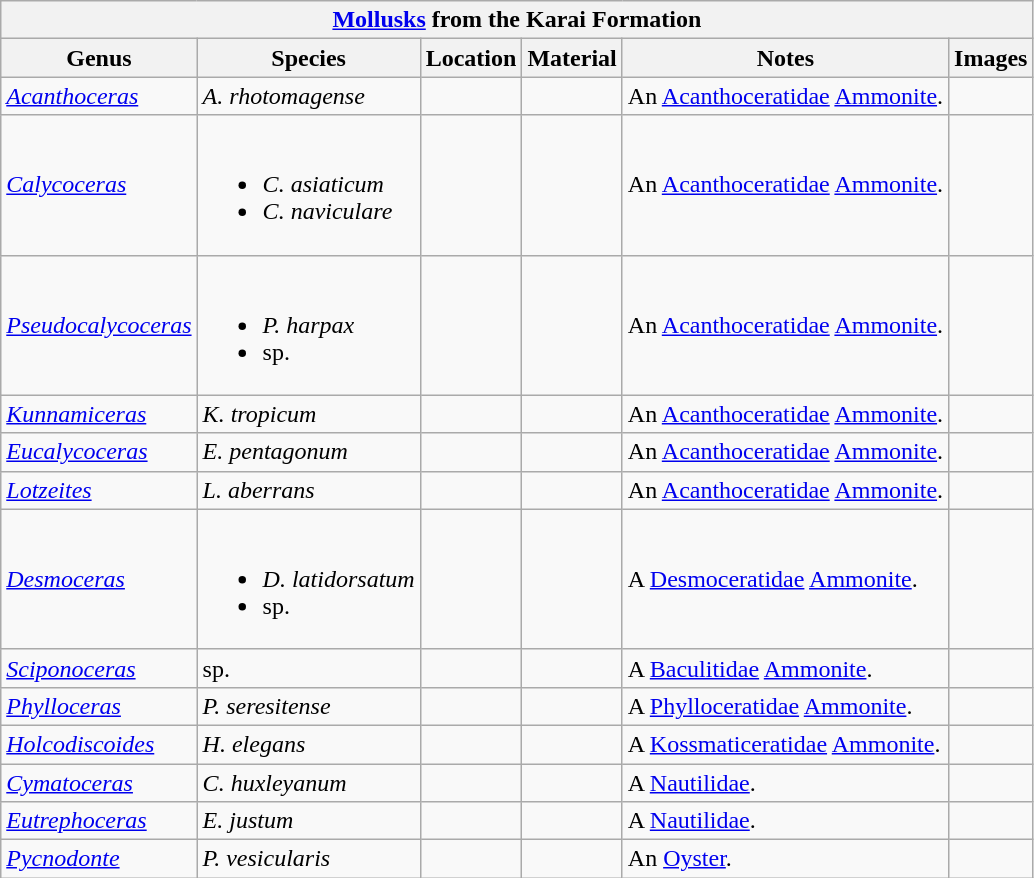<table class="wikitable" align="center">
<tr>
<th colspan="7" align="center"><strong><a href='#'>Mollusks</a> from the Karai Formation</strong></th>
</tr>
<tr>
<th>Genus</th>
<th>Species</th>
<th>Location</th>
<th>Material</th>
<th>Notes</th>
<th>Images</th>
</tr>
<tr>
<td><em><a href='#'>Acanthoceras</a></em></td>
<td><em>A. rhotomagense</em></td>
<td></td>
<td></td>
<td>An <a href='#'>Acanthoceratidae</a> <a href='#'>Ammonite</a>.</td>
<td></td>
</tr>
<tr>
<td><em><a href='#'>Calycoceras</a></em></td>
<td><br><ul><li><em>C. asiaticum</em></li><li><em>C. naviculare</em></li></ul></td>
<td></td>
<td></td>
<td>An <a href='#'>Acanthoceratidae</a> <a href='#'>Ammonite</a>.</td>
<td></td>
</tr>
<tr>
<td><em><a href='#'>Pseudocalycoceras</a></em></td>
<td><br><ul><li><em>P. harpax</em></li><li>sp.</li></ul></td>
<td></td>
<td></td>
<td>An <a href='#'>Acanthoceratidae</a> <a href='#'>Ammonite</a>.</td>
<td></td>
</tr>
<tr>
<td><em><a href='#'>Kunnamiceras</a></em></td>
<td><em>K. tropicum</em></td>
<td></td>
<td></td>
<td>An <a href='#'>Acanthoceratidae</a> <a href='#'>Ammonite</a>.</td>
<td></td>
</tr>
<tr>
<td><em><a href='#'>Eucalycoceras</a></em></td>
<td><em>E. pentagonum</em></td>
<td></td>
<td></td>
<td>An <a href='#'>Acanthoceratidae</a> <a href='#'>Ammonite</a>.</td>
<td></td>
</tr>
<tr>
<td><em><a href='#'>Lotzeites</a></em></td>
<td><em>L. aberrans</em></td>
<td></td>
<td></td>
<td>An <a href='#'>Acanthoceratidae</a> <a href='#'>Ammonite</a>.</td>
<td></td>
</tr>
<tr>
<td><em><a href='#'>Desmoceras</a></em></td>
<td><br><ul><li><em>D. latidorsatum</em></li><li>sp.</li></ul></td>
<td></td>
<td></td>
<td>A <a href='#'>Desmoceratidae</a> <a href='#'>Ammonite</a>.</td>
<td></td>
</tr>
<tr>
<td><em><a href='#'>Sciponoceras</a></em></td>
<td>sp.</td>
<td></td>
<td></td>
<td>A <a href='#'>Baculitidae</a> <a href='#'>Ammonite</a>.</td>
<td></td>
</tr>
<tr>
<td><em><a href='#'>Phylloceras</a></em></td>
<td><em>P. seresitense</em></td>
<td></td>
<td></td>
<td>A <a href='#'>Phylloceratidae</a> <a href='#'>Ammonite</a>.</td>
<td></td>
</tr>
<tr>
<td><em><a href='#'>Holcodiscoides</a></em></td>
<td><em>H. elegans</em></td>
<td></td>
<td></td>
<td>A <a href='#'>Kossmaticeratidae</a> <a href='#'>Ammonite</a>.</td>
<td></td>
</tr>
<tr>
<td><em><a href='#'>Cymatoceras</a></em></td>
<td><em>C. huxleyanum</em></td>
<td></td>
<td></td>
<td>A <a href='#'>Nautilidae</a>.</td>
<td></td>
</tr>
<tr>
<td><em><a href='#'>Eutrephoceras</a></em></td>
<td><em>E. justum</em></td>
<td></td>
<td></td>
<td>A <a href='#'>Nautilidae</a>.</td>
<td></td>
</tr>
<tr>
<td><em><a href='#'>Pycnodonte</a></em></td>
<td><em>P. vesicularis</em></td>
<td></td>
<td></td>
<td>An <a href='#'>Oyster</a>.</td>
<td></td>
</tr>
</table>
